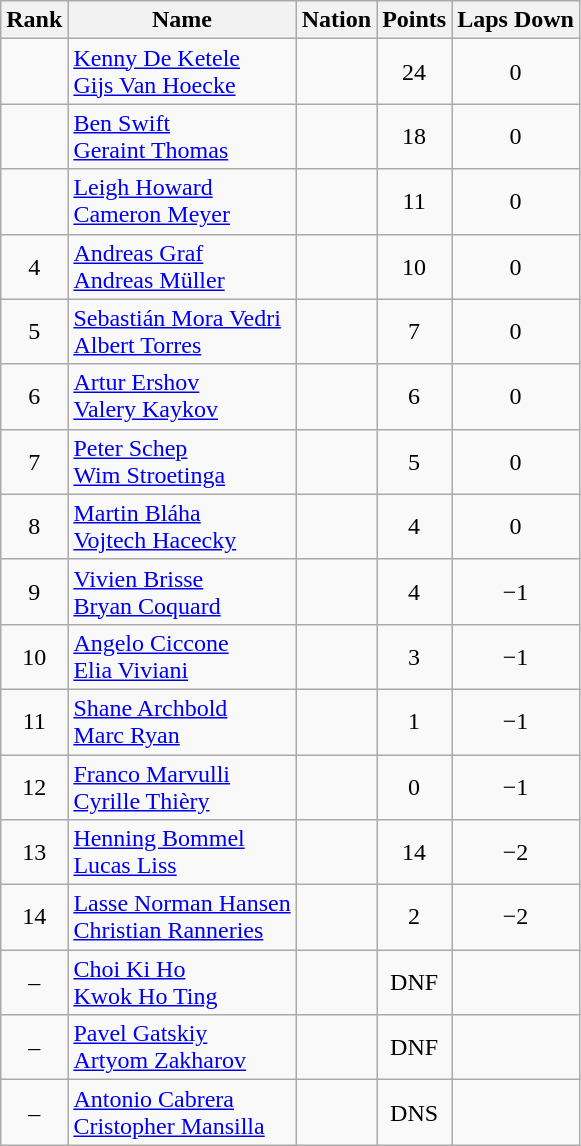<table class="wikitable sortable" style="text-align:center">
<tr>
<th>Rank</th>
<th>Name</th>
<th>Nation</th>
<th>Points</th>
<th>Laps Down</th>
</tr>
<tr>
<td></td>
<td align=left><a href='#'>Kenny De Ketele</a><br><a href='#'>Gijs Van Hoecke</a></td>
<td align=left></td>
<td>24</td>
<td>0</td>
</tr>
<tr>
<td></td>
<td align=left><a href='#'>Ben Swift</a><br><a href='#'>Geraint Thomas</a></td>
<td align=left></td>
<td>18</td>
<td>0</td>
</tr>
<tr>
<td></td>
<td align=left><a href='#'>Leigh Howard</a><br><a href='#'>Cameron Meyer</a></td>
<td align=left></td>
<td>11</td>
<td>0</td>
</tr>
<tr>
<td>4</td>
<td align=left><a href='#'>Andreas Graf</a><br><a href='#'>Andreas Müller</a></td>
<td align=left></td>
<td>10</td>
<td>0</td>
</tr>
<tr>
<td>5</td>
<td align=left><a href='#'>Sebastián Mora Vedri</a><br><a href='#'>Albert Torres</a></td>
<td align=left></td>
<td>7</td>
<td>0</td>
</tr>
<tr>
<td>6</td>
<td align=left><a href='#'>Artur Ershov</a><br><a href='#'>Valery Kaykov</a></td>
<td align=left></td>
<td>6</td>
<td>0</td>
</tr>
<tr>
<td>7</td>
<td align=left><a href='#'>Peter Schep</a><br><a href='#'>Wim Stroetinga</a></td>
<td align=left></td>
<td>5</td>
<td>0</td>
</tr>
<tr>
<td>8</td>
<td align=left><a href='#'>Martin Bláha</a><br><a href='#'>Vojtech Hacecky</a></td>
<td align=left></td>
<td>4</td>
<td>0</td>
</tr>
<tr>
<td>9</td>
<td align=left><a href='#'>Vivien Brisse</a><br><a href='#'>Bryan Coquard</a></td>
<td align=left></td>
<td>4</td>
<td>−1</td>
</tr>
<tr>
<td>10</td>
<td align=left><a href='#'>Angelo Ciccone</a><br><a href='#'>Elia Viviani</a></td>
<td align=left></td>
<td>3</td>
<td>−1</td>
</tr>
<tr>
<td>11</td>
<td align=left><a href='#'>Shane Archbold</a><br><a href='#'>Marc Ryan</a></td>
<td align=left></td>
<td>1</td>
<td>−1</td>
</tr>
<tr>
<td>12</td>
<td align=left><a href='#'>Franco Marvulli</a><br><a href='#'>Cyrille Thièry</a></td>
<td align=left></td>
<td>0</td>
<td>−1</td>
</tr>
<tr>
<td>13</td>
<td align=left><a href='#'>Henning Bommel</a><br><a href='#'>Lucas Liss</a></td>
<td align=left></td>
<td>14</td>
<td>−2</td>
</tr>
<tr>
<td>14</td>
<td align=left><a href='#'>Lasse Norman Hansen</a><br><a href='#'>Christian Ranneries</a></td>
<td align=left></td>
<td>2</td>
<td>−2</td>
</tr>
<tr>
<td>–</td>
<td align=left><a href='#'>Choi Ki Ho</a><br><a href='#'>Kwok Ho Ting</a></td>
<td align=left></td>
<td>DNF</td>
<td></td>
</tr>
<tr>
<td>–</td>
<td align=left><a href='#'>Pavel Gatskiy</a><br><a href='#'>Artyom Zakharov</a></td>
<td align=left></td>
<td>DNF</td>
<td></td>
</tr>
<tr>
<td>–</td>
<td align=left><a href='#'>Antonio Cabrera</a><br><a href='#'>Cristopher Mansilla</a></td>
<td align=left></td>
<td>DNS</td>
<td></td>
</tr>
</table>
